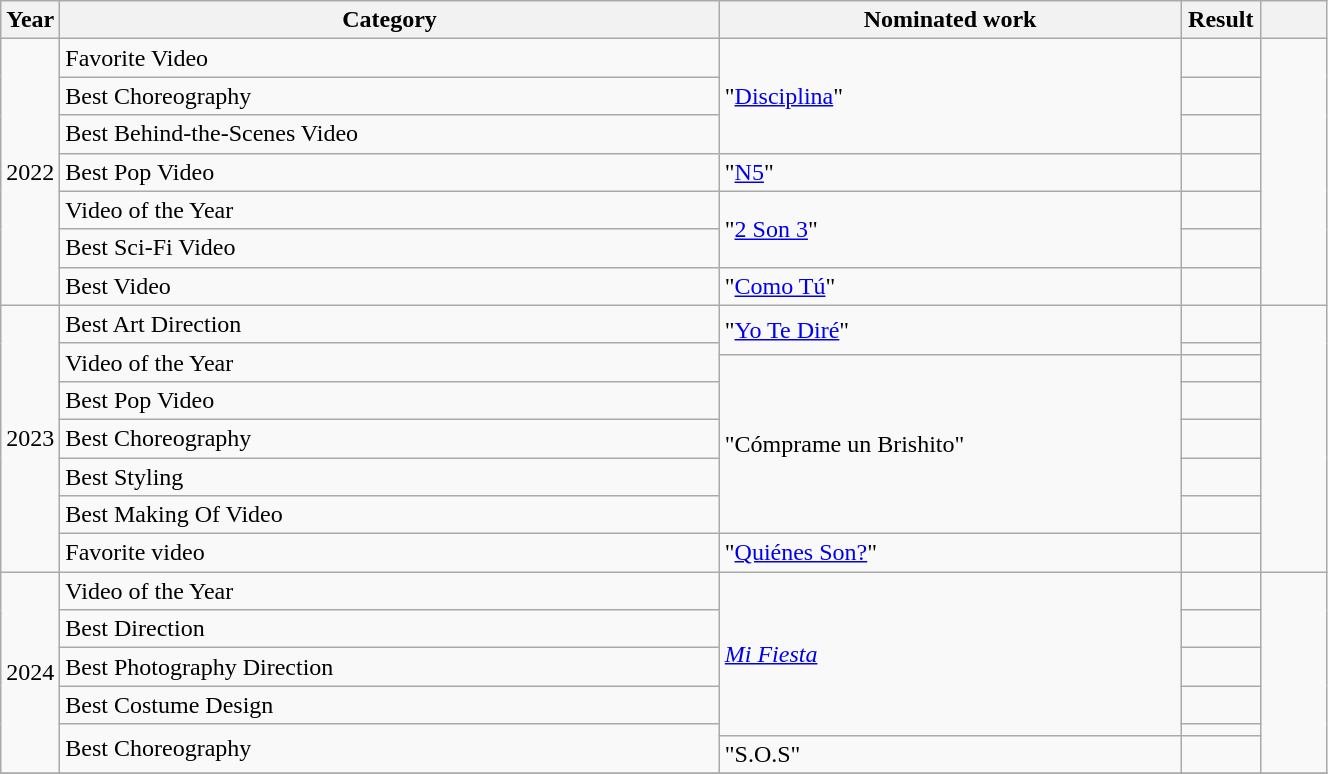<table class="wikitable plainrowheaders" style="width:70%;">
<tr>
<th scope="col" style="width:4%;">Year</th>
<th scope="col" style="width:50%;">Category</th>
<th scope="col" style="width:35%;">Nominated work</th>
<th scope="col" style="width:6%;">Result</th>
<th scope="col" style="width:6%;"></th>
</tr>
<tr>
<td align=center rowspan="7">2022</td>
<td>Favorite Video</td>
<td rowspan="3">"<a href='#'>Disciplina</a>"</td>
<td></td>
<td rowspan="7"></td>
</tr>
<tr>
<td>Best Choreography</td>
<td></td>
</tr>
<tr>
<td>Best Behind-the-Scenes Video</td>
<td></td>
</tr>
<tr>
<td>Best Pop Video</td>
<td>"<a href='#'>N5</a>"</td>
<td></td>
</tr>
<tr>
<td>Video of the Year</td>
<td rowspan="2">"<a href='#'>2 Son 3</a>"</td>
<td></td>
</tr>
<tr>
<td>Best Sci-Fi Video</td>
<td></td>
</tr>
<tr>
<td>Best Video</td>
<td>"<a href='#'>Como Tú</a>"</td>
<td></td>
</tr>
<tr>
<td align=center rowspan="8">2023</td>
<td>Best Art Direction</td>
<td rowspan="2">"<a href='#'>Yo Te Diré</a>" </td>
<td></td>
<td rowspan="8"></td>
</tr>
<tr>
<td rowspan="2">Video of the Year</td>
<td></td>
</tr>
<tr>
<td rowspan="5">"Cómprame un Brishito"</td>
<td></td>
</tr>
<tr>
<td>Best Pop Video</td>
<td></td>
</tr>
<tr>
<td>Best Choreography</td>
<td></td>
</tr>
<tr>
<td>Best Styling</td>
<td></td>
</tr>
<tr>
<td>Best Making Of Video</td>
<td></td>
</tr>
<tr>
<td>Favorite video</td>
<td>"<a href='#'>Quiénes Son?</a>"</td>
<td></td>
</tr>
<tr>
<td rowspan="6">2024</td>
<td>Video of the Year</td>
<td rowspan="5"><em><a href='#'>Mi Fiesta</a></em></td>
<td></td>
<td rowspan="6"></td>
</tr>
<tr>
<td>Best Direction</td>
<td></td>
</tr>
<tr>
<td>Best Photography Direction</td>
<td></td>
</tr>
<tr>
<td>Best Costume Design</td>
<td></td>
</tr>
<tr>
<td rowspan="2">Best Choreography</td>
<td></td>
</tr>
<tr>
<td>"S.O.S" </td>
<td></td>
</tr>
<tr>
</tr>
</table>
